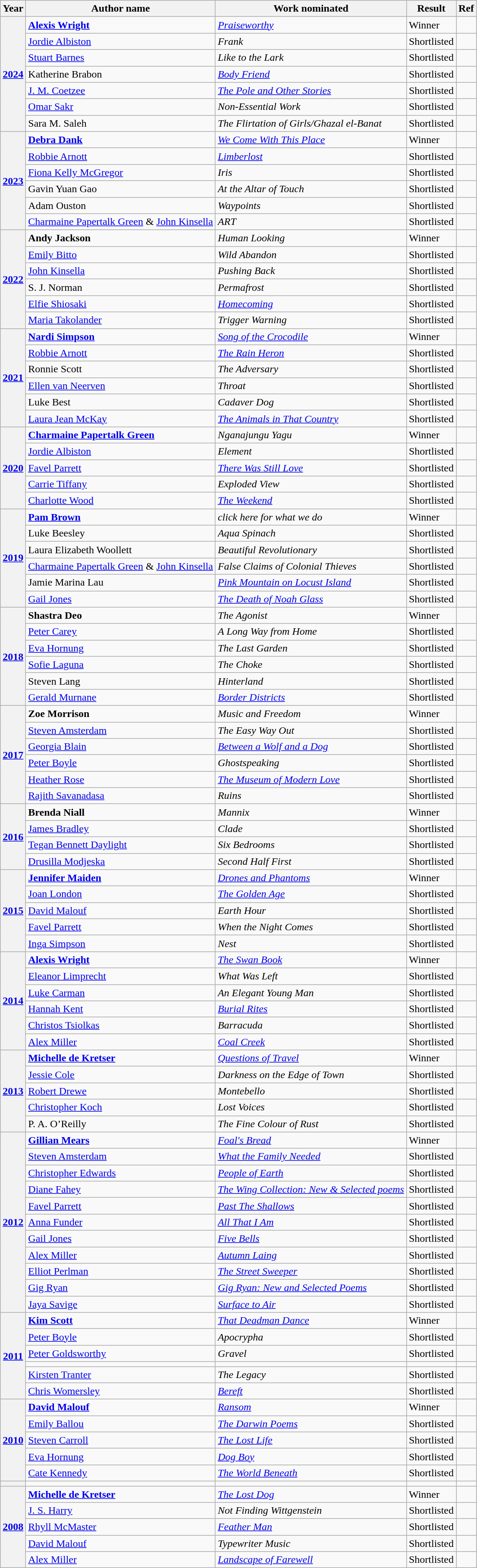<table class="wikitable">
<tr>
<th>Year</th>
<th>Author name</th>
<th>Work nominated</th>
<th>Result</th>
<th>Ref</th>
</tr>
<tr>
<th rowspan="7"><a href='#'>2024</a></th>
<td><strong><a href='#'>Alexis Wright</a></strong></td>
<td><em><a href='#'>Praiseworthy</a></em></td>
<td>Winner</td>
<td></td>
</tr>
<tr>
<td><a href='#'>Jordie Albiston</a></td>
<td><em>Frank</em></td>
<td>Shortlisted</td>
<td></td>
</tr>
<tr>
<td><a href='#'>Stuart Barnes</a></td>
<td><em>Like to the Lark</em></td>
<td>Shortlisted</td>
<td></td>
</tr>
<tr>
<td>Katherine Brabon</td>
<td><em><a href='#'>Body Friend</a></em></td>
<td>Shortlisted</td>
<td></td>
</tr>
<tr>
<td><a href='#'>J. M. Coetzee</a></td>
<td><em><a href='#'>The Pole and Other Stories</a></em></td>
<td>Shortlisted</td>
<td></td>
</tr>
<tr>
<td><a href='#'>Omar Sakr</a></td>
<td><em>Non-Essential Work</em></td>
<td>Shortlisted</td>
<td></td>
</tr>
<tr>
<td>Sara M. Saleh</td>
<td><em>The Flirtation of Girls/Ghazal el-Banat</em></td>
<td>Shortlisted</td>
<td></td>
</tr>
<tr>
<th rowspan="6"><a href='#'>2023</a></th>
<td><strong><a href='#'>Debra Dank</a></strong></td>
<td><em><a href='#'>We Come With This Place</a></em></td>
<td>Winner</td>
<td></td>
</tr>
<tr>
<td><a href='#'>Robbie Arnott</a></td>
<td><em><a href='#'>Limberlost</a></em></td>
<td>Shortlisted</td>
<td></td>
</tr>
<tr>
<td><a href='#'>Fiona Kelly McGregor</a></td>
<td><em>Iris</em></td>
<td>Shortlisted</td>
<td></td>
</tr>
<tr>
<td>Gavin Yuan Gao</td>
<td><em>At the Altar of Touch</em></td>
<td>Shortlisted</td>
<td></td>
</tr>
<tr>
<td>Adam Ouston</td>
<td><em>Waypoints</em></td>
<td>Shortlisted</td>
<td></td>
</tr>
<tr>
<td><a href='#'>Charmaine Papertalk Green</a> & <a href='#'>John Kinsella</a></td>
<td><em>ART</em></td>
<td>Shortlisted</td>
<td></td>
</tr>
<tr>
<th rowspan="6"><a href='#'>2022</a></th>
<td><strong>Andy Jackson</strong></td>
<td><em>Human Looking</em></td>
<td>Winner</td>
<td></td>
</tr>
<tr>
<td><a href='#'>Emily Bitto</a></td>
<td><em>Wild Abandon</em></td>
<td>Shortlisted</td>
<td></td>
</tr>
<tr>
<td><a href='#'>John Kinsella</a></td>
<td><em>Pushing Back</em></td>
<td>Shortlisted</td>
<td></td>
</tr>
<tr>
<td>S. J. Norman</td>
<td><em>Permafrost</em></td>
<td>Shortlisted</td>
<td></td>
</tr>
<tr>
<td><a href='#'>Elfie Shiosaki</a></td>
<td><em><a href='#'>Homecoming</a></em></td>
<td>Shortlisted</td>
<td></td>
</tr>
<tr>
<td><a href='#'>Maria Takolander</a></td>
<td><em>Trigger Warning</em></td>
<td>Shortlisted</td>
<td></td>
</tr>
<tr>
<th rowspan="6"><a href='#'>2021</a></th>
<td><strong><a href='#'>Nardi Simpson</a></strong></td>
<td><em><a href='#'>Song of the Crocodile</a></em></td>
<td>Winner</td>
<td></td>
</tr>
<tr>
<td><a href='#'>Robbie Arnott</a></td>
<td><em><a href='#'>The Rain Heron</a></em></td>
<td>Shortlisted</td>
<td></td>
</tr>
<tr>
<td>Ronnie Scott</td>
<td><em>The Adversary</em></td>
<td>Shortlisted</td>
<td></td>
</tr>
<tr>
<td><a href='#'>Ellen van Neerven</a></td>
<td><em>Throat</em></td>
<td>Shortlisted</td>
<td></td>
</tr>
<tr>
<td>Luke Best</td>
<td><em>Cadaver Dog</em></td>
<td>Shortlisted</td>
<td></td>
</tr>
<tr>
<td><a href='#'>Laura Jean McKay</a></td>
<td><em><a href='#'>The Animals in That Country</a></em></td>
<td>Shortlisted</td>
<td></td>
</tr>
<tr>
<th rowspan="5"><a href='#'>2020</a></th>
<td><strong><a href='#'>Charmaine Papertalk Green</a> </strong></td>
<td><em>Nganajungu Yagu</em></td>
<td>Winner</td>
<td></td>
</tr>
<tr>
<td><a href='#'>Jordie Albiston</a></td>
<td><em>Element</em></td>
<td>Shortlisted</td>
<td></td>
</tr>
<tr>
<td><a href='#'>Favel Parrett</a></td>
<td><em><a href='#'>There Was Still Love</a></em></td>
<td>Shortlisted</td>
<td></td>
</tr>
<tr>
<td><a href='#'>Carrie Tiffany</a></td>
<td><em>Exploded View</em></td>
<td>Shortlisted</td>
<td></td>
</tr>
<tr>
<td><a href='#'>Charlotte Wood</a></td>
<td><em><a href='#'>The Weekend</a></em></td>
<td>Shortlisted</td>
<td></td>
</tr>
<tr>
<th rowspan="6"><a href='#'>2019</a></th>
<td><strong><a href='#'>Pam Brown</a> </strong></td>
<td><em>click here for what we do</em></td>
<td>Winner</td>
<td></td>
</tr>
<tr>
<td>Luke Beesley</td>
<td><em>Aqua Spinach</em></td>
<td>Shortlisted</td>
<td></td>
</tr>
<tr>
<td>Laura Elizabeth Woollett</td>
<td><em>Beautiful Revolutionary</em></td>
<td>Shortlisted</td>
<td></td>
</tr>
<tr>
<td><a href='#'>Charmaine Papertalk Green</a> & <a href='#'>John Kinsella</a></td>
<td><em>False Claims of Colonial Thieves</em></td>
<td>Shortlisted</td>
<td></td>
</tr>
<tr>
<td>Jamie Marina Lau</td>
<td><em><a href='#'>Pink Mountain on Locust Island</a></em></td>
<td>Shortlisted</td>
<td></td>
</tr>
<tr>
<td><a href='#'>Gail Jones</a></td>
<td><em><a href='#'>The Death of Noah Glass</a></em></td>
<td>Shortlisted</td>
<td></td>
</tr>
<tr>
<th rowspan="6"><a href='#'>2018</a></th>
<td><strong>Shastra Deo </strong></td>
<td><em>The Agonist</em></td>
<td>Winner</td>
<td></td>
</tr>
<tr>
<td><a href='#'>Peter Carey</a></td>
<td><em>A Long Way from Home</em></td>
<td>Shortlisted</td>
<td></td>
</tr>
<tr>
<td><a href='#'>Eva Hornung</a></td>
<td><em>The Last Garden</em></td>
<td>Shortlisted</td>
<td></td>
</tr>
<tr>
<td><a href='#'>Sofie Laguna</a></td>
<td><em>The Choke</em></td>
<td>Shortlisted</td>
<td></td>
</tr>
<tr>
<td>Steven Lang</td>
<td><em>Hinterland</em></td>
<td>Shortlisted</td>
<td></td>
</tr>
<tr>
<td><a href='#'>Gerald Murnane</a></td>
<td><em><a href='#'>Border Districts</a></em></td>
<td>Shortlisted</td>
<td></td>
</tr>
<tr>
<th rowspan="6"><a href='#'>2017</a></th>
<td><strong>Zoe Morrison </strong></td>
<td><em>Music and Freedom</em></td>
<td>Winner</td>
<td></td>
</tr>
<tr>
<td><a href='#'>Steven Amsterdam</a></td>
<td><em>The Easy Way Out</em></td>
<td>Shortlisted</td>
<td></td>
</tr>
<tr>
<td><a href='#'>Georgia Blain</a></td>
<td><em><a href='#'>Between a Wolf and a Dog</a></em></td>
<td>Shortlisted</td>
<td></td>
</tr>
<tr>
<td><a href='#'>Peter Boyle</a></td>
<td><em>Ghostspeaking</em></td>
<td>Shortlisted</td>
<td></td>
</tr>
<tr>
<td><a href='#'>Heather Rose</a></td>
<td><em><a href='#'>The Museum of Modern Love</a></em></td>
<td>Shortlisted</td>
<td></td>
</tr>
<tr>
<td><a href='#'>Rajith Savanadasa</a></td>
<td><em>Ruins</em></td>
<td>Shortlisted</td>
<td></td>
</tr>
<tr>
<th rowspan="4"><a href='#'>2016</a></th>
<td><strong>Brenda Niall </strong></td>
<td><em>Mannix</em></td>
<td>Winner</td>
<td></td>
</tr>
<tr>
<td><a href='#'>James Bradley</a></td>
<td><em>Clade</em></td>
<td>Shortlisted</td>
<td></td>
</tr>
<tr>
<td><a href='#'>Tegan Bennett Daylight</a></td>
<td><em>Six Bedrooms</em></td>
<td>Shortlisted</td>
<td></td>
</tr>
<tr>
<td><a href='#'>Drusilla Modjeska</a></td>
<td><em>Second Half First</em></td>
<td>Shortlisted</td>
<td></td>
</tr>
<tr>
<th rowspan="5"><a href='#'>2015</a></th>
<td><strong><a href='#'>Jennifer Maiden</a> </strong></td>
<td><em><a href='#'>Drones and Phantoms</a></em></td>
<td>Winner</td>
<td></td>
</tr>
<tr>
<td><a href='#'>Joan London</a></td>
<td><em><a href='#'>The Golden Age</a></em></td>
<td>Shortlisted</td>
<td></td>
</tr>
<tr>
<td><a href='#'>David Malouf</a></td>
<td><em>Earth Hour</em></td>
<td>Shortlisted</td>
<td></td>
</tr>
<tr>
<td><a href='#'>Favel Parrett</a></td>
<td><em>When the Night Comes</em></td>
<td>Shortlisted</td>
<td></td>
</tr>
<tr>
<td><a href='#'>Inga Simpson</a></td>
<td><em>Nest</em></td>
<td>Shortlisted</td>
<td></td>
</tr>
<tr>
<th rowspan="6"><a href='#'>2014</a></th>
<td><strong><a href='#'>Alexis Wright</a> </strong></td>
<td><em><a href='#'>The Swan Book</a></em></td>
<td>Winner</td>
<td></td>
</tr>
<tr>
<td><a href='#'>Eleanor Limprecht</a></td>
<td><em>What Was Left</em></td>
<td>Shortlisted</td>
<td></td>
</tr>
<tr>
<td><a href='#'>Luke Carman</a></td>
<td><em>An Elegant Young Man</em></td>
<td>Shortlisted</td>
<td></td>
</tr>
<tr>
<td><a href='#'>Hannah Kent</a></td>
<td><em><a href='#'>Burial Rites</a></em></td>
<td>Shortlisted</td>
<td></td>
</tr>
<tr>
<td><a href='#'>Christos Tsiolkas</a></td>
<td><em>Barracuda</em></td>
<td>Shortlisted</td>
<td></td>
</tr>
<tr>
<td><a href='#'>Alex Miller</a></td>
<td><em><a href='#'>Coal Creek</a></em></td>
<td>Shortlisted</td>
<td></td>
</tr>
<tr>
<th rowspan="5"><a href='#'>2013</a></th>
<td><strong><a href='#'>Michelle de Kretser</a> </strong></td>
<td><em><a href='#'>Questions of Travel</a></em></td>
<td>Winner</td>
<td></td>
</tr>
<tr>
<td><a href='#'>Jessie Cole</a></td>
<td><em>Darkness on the Edge of Town</em></td>
<td>Shortlisted</td>
<td></td>
</tr>
<tr>
<td><a href='#'>Robert Drewe</a></td>
<td><em>Montebello</em></td>
<td>Shortlisted</td>
<td></td>
</tr>
<tr>
<td><a href='#'>Christopher Koch</a></td>
<td><em>Lost Voices</em></td>
<td>Shortlisted</td>
<td></td>
</tr>
<tr>
<td>P. A. O’Reilly</td>
<td><em>The Fine Colour of Rust</em></td>
<td>Shortlisted</td>
<td></td>
</tr>
<tr>
<th rowspan="11"><a href='#'>2012</a></th>
<td><strong><a href='#'>Gillian Mears</a> </strong></td>
<td><em><a href='#'>Foal's Bread</a></em></td>
<td>Winner</td>
<td></td>
</tr>
<tr>
<td><a href='#'>Steven Amsterdam</a></td>
<td><em><a href='#'>What the Family Needed</a></em></td>
<td>Shortlisted</td>
<td></td>
</tr>
<tr>
<td><a href='#'>Christopher Edwards</a></td>
<td><em><a href='#'>People of Earth</a></em></td>
<td>Shortlisted</td>
<td></td>
</tr>
<tr>
<td><a href='#'>Diane Fahey</a></td>
<td><em><a href='#'>The Wing Collection: New & Selected poems</a></em></td>
<td>Shortlisted</td>
<td></td>
</tr>
<tr>
<td><a href='#'>Favel Parrett</a></td>
<td><em><a href='#'>Past The Shallows</a></em></td>
<td>Shortlisted</td>
<td></td>
</tr>
<tr>
<td><a href='#'>Anna Funder</a></td>
<td><em><a href='#'>All That I Am</a></em></td>
<td>Shortlisted</td>
<td></td>
</tr>
<tr>
<td><a href='#'>Gail Jones</a></td>
<td><em><a href='#'>Five Bells</a></em></td>
<td>Shortlisted</td>
<td></td>
</tr>
<tr>
<td><a href='#'>Alex Miller</a></td>
<td><em><a href='#'>Autumn Laing</a></em></td>
<td>Shortlisted</td>
<td></td>
</tr>
<tr>
<td><a href='#'>Elliot Perlman</a></td>
<td><em><a href='#'>The Street Sweeper</a></em></td>
<td>Shortlisted</td>
<td></td>
</tr>
<tr>
<td><a href='#'>Gig Ryan</a></td>
<td><em><a href='#'>Gig Ryan: New and Selected Poems</a></em></td>
<td>Shortlisted</td>
<td></td>
</tr>
<tr>
<td><a href='#'>Jaya Savige</a></td>
<td><em><a href='#'>Surface to Air</a></em></td>
<td>Shortlisted</td>
<td></td>
</tr>
<tr>
<th rowspan="6"><a href='#'>2011</a></th>
<td><strong><a href='#'>Kim Scott</a> </strong></td>
<td><em><a href='#'>That Deadman Dance</a></em></td>
<td>Winner</td>
<td></td>
</tr>
<tr>
<td><a href='#'>Peter Boyle</a></td>
<td><em>Apocrypha</em></td>
<td>Shortlisted</td>
<td></td>
</tr>
<tr>
<td><a href='#'>Peter Goldsworthy</a></td>
<td><em>Gravel</em></td>
<td>Shortlisted</td>
<td></td>
</tr>
<tr>
<td></td>
<td></td>
<td></td>
<td></td>
</tr>
<tr>
<td><a href='#'>Kirsten Tranter</a></td>
<td><em>The Legacy</em></td>
<td>Shortlisted</td>
<td></td>
</tr>
<tr>
<td><a href='#'>Chris Womersley</a></td>
<td><em><a href='#'>Bereft</a></em></td>
<td>Shortlisted</td>
<td></td>
</tr>
<tr>
<th rowspan="5"><a href='#'>2010</a></th>
<td><strong><a href='#'>David Malouf</a> </strong></td>
<td><em><a href='#'>Ransom</a></em></td>
<td>Winner</td>
<td></td>
</tr>
<tr>
<td><a href='#'>Emily Ballou</a></td>
<td><em><a href='#'>The Darwin Poems</a></em></td>
<td>Shortlisted</td>
<td></td>
</tr>
<tr>
<td><a href='#'>Steven Carroll</a></td>
<td><em><a href='#'>The Lost Life</a></em></td>
<td>Shortlisted</td>
<td></td>
</tr>
<tr>
<td><a href='#'>Eva Hornung</a></td>
<td><em><a href='#'>Dog Boy</a></em></td>
<td>Shortlisted</td>
<td></td>
</tr>
<tr>
<td><a href='#'>Cate Kennedy</a></td>
<td><em><a href='#'>The World Beneath</a></em></td>
<td>Shortlisted</td>
<td></td>
</tr>
<tr>
<th></th>
<td></td>
<td></td>
<td></td>
<td></td>
</tr>
<tr>
<th rowspan="5"><a href='#'>2008</a></th>
<td><strong><a href='#'>Michelle de Kretser</a> </strong></td>
<td><em><a href='#'>The Lost Dog</a></em></td>
<td>Winner</td>
<td></td>
</tr>
<tr>
<td><a href='#'>J. S. Harry</a></td>
<td><em>Not Finding Wittgenstein</em></td>
<td>Shortlisted</td>
<td></td>
</tr>
<tr>
<td><a href='#'>Rhyll McMaster</a></td>
<td><em><a href='#'>Feather Man</a></em></td>
<td>Shortlisted</td>
<td></td>
</tr>
<tr>
<td><a href='#'>David Malouf</a></td>
<td><em>Typewriter Music</em></td>
<td>Shortlisted</td>
<td></td>
</tr>
<tr>
<td><a href='#'>Alex Miller</a></td>
<td><em><a href='#'>Landscape of Farewell</a></em></td>
<td>Shortlisted</td>
<td></td>
</tr>
</table>
